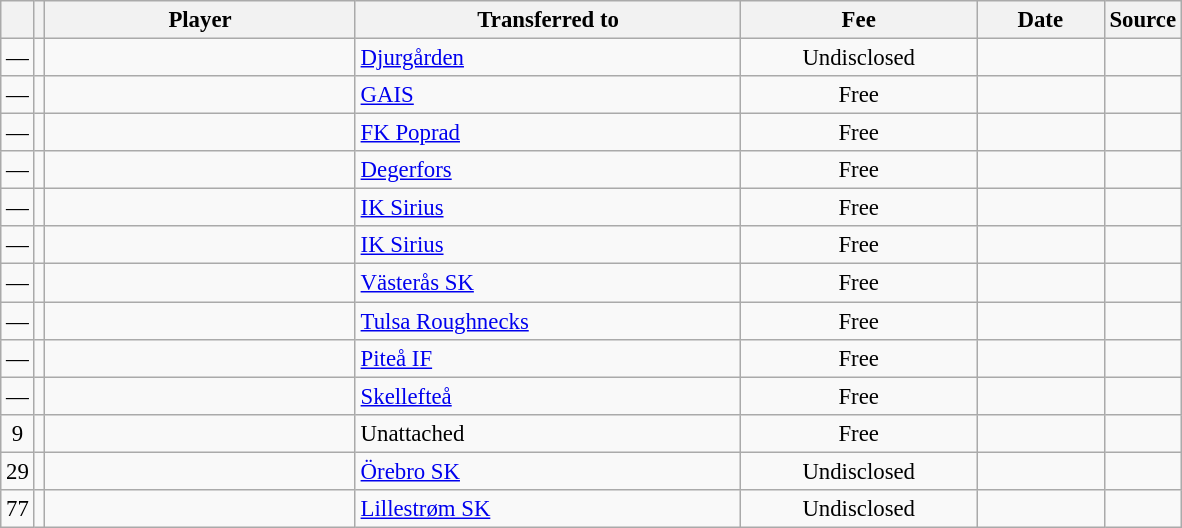<table class="wikitable plainrowheaders sortable" style="font-size:95%">
<tr>
<th></th>
<th></th>
<th scope="col" style="width:200px;">Player</th>
<th scope="col" style="width:250px;">Transferred to</th>
<th scope="col" style="width:150px;">Fee</th>
<th scope="col" style="width:78px;">Date</th>
<th>Source</th>
</tr>
<tr>
<td align=center>—</td>
<td align=center></td>
<td></td>
<td> <a href='#'>Djurgården</a></td>
<td align=center>Undisclosed</td>
<td align=center></td>
<td align=center></td>
</tr>
<tr>
<td align=center>—</td>
<td align=center></td>
<td></td>
<td> <a href='#'>GAIS</a></td>
<td align=center>Free</td>
<td align=center></td>
<td align=center></td>
</tr>
<tr>
<td align=center>—</td>
<td align=center></td>
<td></td>
<td> <a href='#'>FK Poprad</a></td>
<td align=center>Free</td>
<td align=center></td>
<td align=center></td>
</tr>
<tr>
<td align=center>—</td>
<td align=center></td>
<td></td>
<td> <a href='#'>Degerfors</a></td>
<td align=center>Free</td>
<td align=center></td>
<td align=center></td>
</tr>
<tr>
<td align=center>—</td>
<td align=center></td>
<td></td>
<td> <a href='#'>IK Sirius</a></td>
<td align=center>Free</td>
<td align=center></td>
<td align=center></td>
</tr>
<tr>
<td align=center>—</td>
<td align=center></td>
<td></td>
<td> <a href='#'>IK Sirius</a></td>
<td align=center>Free</td>
<td align=center></td>
<td align=center></td>
</tr>
<tr>
<td align=center>—</td>
<td align=center></td>
<td></td>
<td> <a href='#'>Västerås SK</a></td>
<td align=center>Free</td>
<td align=center></td>
<td align=center></td>
</tr>
<tr>
<td align=center>—</td>
<td align=center></td>
<td></td>
<td> <a href='#'>Tulsa Roughnecks</a></td>
<td align=center>Free</td>
<td align=center></td>
<td align=center></td>
</tr>
<tr>
<td align=center>—</td>
<td align=center></td>
<td></td>
<td> <a href='#'>Piteå IF</a></td>
<td align=center>Free</td>
<td align=center></td>
<td align=center></td>
</tr>
<tr>
<td align=center>—</td>
<td align=center></td>
<td></td>
<td> <a href='#'>Skellefteå</a></td>
<td align=center>Free</td>
<td align=center></td>
<td align=center></td>
</tr>
<tr>
<td align=center>9</td>
<td align=center></td>
<td></td>
<td>Unattached</td>
<td align=center>Free</td>
<td align=center></td>
<td align=center></td>
</tr>
<tr>
<td align=center>29</td>
<td align=center></td>
<td></td>
<td> <a href='#'>Örebro SK</a></td>
<td align=center>Undisclosed</td>
<td align=center></td>
<td align=center></td>
</tr>
<tr>
<td align=center>77</td>
<td align=center></td>
<td></td>
<td> <a href='#'>Lillestrøm SK</a></td>
<td align=center>Undisclosed</td>
<td align=center></td>
<td align=center></td>
</tr>
</table>
